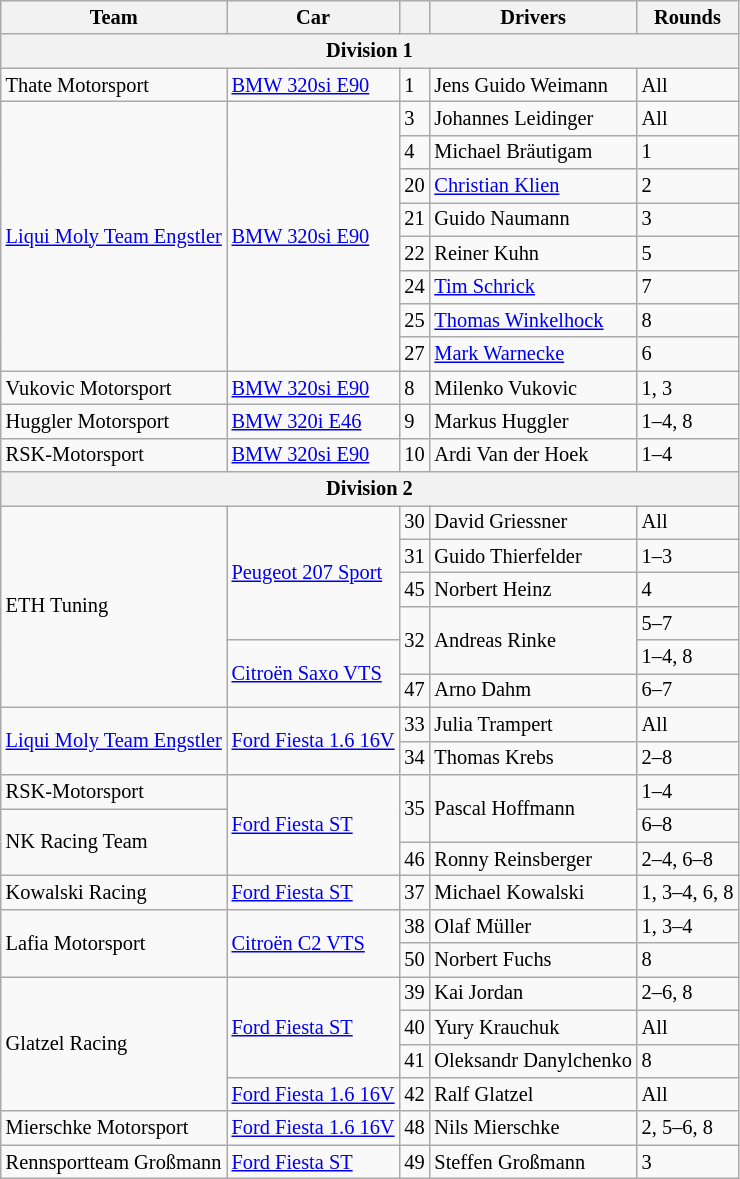<table class="wikitable" style="font-size: 85%">
<tr>
<th>Team</th>
<th>Car</th>
<th></th>
<th>Drivers</th>
<th>Rounds</th>
</tr>
<tr>
<th colspan=5>Division 1</th>
</tr>
<tr>
<td> Thate Motorsport</td>
<td><a href='#'>BMW 320si E90</a></td>
<td>1</td>
<td> Jens Guido Weimann</td>
<td>All</td>
</tr>
<tr>
<td rowspan=8> <a href='#'>Liqui Moly Team Engstler</a></td>
<td rowspan=8><a href='#'>BMW 320si E90</a></td>
<td>3</td>
<td> Johannes Leidinger</td>
<td>All</td>
</tr>
<tr>
<td>4</td>
<td> Michael Bräutigam</td>
<td>1</td>
</tr>
<tr>
<td>20</td>
<td> <a href='#'>Christian Klien</a></td>
<td>2</td>
</tr>
<tr>
<td>21</td>
<td> Guido Naumann</td>
<td>3</td>
</tr>
<tr>
<td>22</td>
<td> Reiner Kuhn</td>
<td>5</td>
</tr>
<tr>
<td>24</td>
<td> <a href='#'>Tim Schrick</a></td>
<td>7</td>
</tr>
<tr>
<td>25</td>
<td> <a href='#'>Thomas Winkelhock</a></td>
<td>8</td>
</tr>
<tr>
<td>27</td>
<td> <a href='#'>Mark Warnecke</a></td>
<td>6</td>
</tr>
<tr>
<td> Vukovic Motorsport</td>
<td><a href='#'>BMW 320si E90</a></td>
<td>8</td>
<td> Milenko Vukovic</td>
<td>1, 3</td>
</tr>
<tr>
<td> Huggler Motorsport</td>
<td><a href='#'>BMW 320i E46</a></td>
<td>9</td>
<td> Markus Huggler</td>
<td>1–4, 8</td>
</tr>
<tr>
<td> RSK-Motorsport</td>
<td><a href='#'>BMW 320si E90</a></td>
<td>10</td>
<td> Ardi Van der Hoek</td>
<td>1–4</td>
</tr>
<tr>
<th colspan=5>Division 2</th>
</tr>
<tr>
<td rowspan=6> ETH Tuning</td>
<td rowspan=4><a href='#'>Peugeot 207 Sport</a></td>
<td>30</td>
<td> David Griessner</td>
<td>All</td>
</tr>
<tr>
<td>31</td>
<td> Guido Thierfelder</td>
<td>1–3</td>
</tr>
<tr>
<td>45</td>
<td> Norbert Heinz</td>
<td>4</td>
</tr>
<tr>
<td rowspan=2>32</td>
<td rowspan=2> Andreas Rinke</td>
<td>5–7</td>
</tr>
<tr>
<td rowspan=2><a href='#'>Citroën Saxo VTS</a></td>
<td>1–4, 8</td>
</tr>
<tr>
<td>47</td>
<td> Arno Dahm</td>
<td>6–7</td>
</tr>
<tr>
<td rowspan=2> <a href='#'>Liqui Moly Team Engstler</a></td>
<td rowspan=2><a href='#'>Ford Fiesta 1.6 16V</a></td>
<td>33</td>
<td> Julia Trampert</td>
<td>All</td>
</tr>
<tr>
<td>34</td>
<td> Thomas Krebs</td>
<td>2–8</td>
</tr>
<tr>
<td> RSK-Motorsport</td>
<td rowspan=3><a href='#'>Ford Fiesta ST</a></td>
<td rowspan=2>35</td>
<td rowspan=2> Pascal Hoffmann</td>
<td>1–4</td>
</tr>
<tr>
<td rowspan=2> NK Racing Team</td>
<td>6–8</td>
</tr>
<tr>
<td>46</td>
<td> Ronny Reinsberger</td>
<td>2–4, 6–8</td>
</tr>
<tr>
<td> Kowalski Racing</td>
<td><a href='#'>Ford Fiesta ST</a></td>
<td>37</td>
<td> Michael Kowalski</td>
<td>1, 3–4, 6, 8</td>
</tr>
<tr>
<td rowspan=2> Lafia Motorsport</td>
<td rowspan=2><a href='#'>Citroën C2 VTS</a></td>
<td>38</td>
<td> Olaf Müller</td>
<td>1, 3–4</td>
</tr>
<tr>
<td>50</td>
<td> Norbert Fuchs</td>
<td>8</td>
</tr>
<tr>
<td rowspan=4> Glatzel Racing</td>
<td rowspan=3><a href='#'>Ford Fiesta ST</a></td>
<td>39</td>
<td> Kai Jordan</td>
<td>2–6, 8</td>
</tr>
<tr>
<td>40</td>
<td> Yury Krauchuk</td>
<td>All</td>
</tr>
<tr>
<td>41</td>
<td> Oleksandr Danylchenko</td>
<td>8</td>
</tr>
<tr>
<td><a href='#'>Ford Fiesta 1.6 16V</a></td>
<td>42</td>
<td> Ralf Glatzel</td>
<td>All</td>
</tr>
<tr>
<td> Mierschke Motorsport</td>
<td><a href='#'>Ford Fiesta 1.6 16V</a></td>
<td>48</td>
<td> Nils Mierschke</td>
<td>2, 5–6, 8</td>
</tr>
<tr>
<td> Rennsportteam Großmann</td>
<td><a href='#'>Ford Fiesta ST</a></td>
<td>49</td>
<td> Steffen Großmann</td>
<td>3</td>
</tr>
</table>
